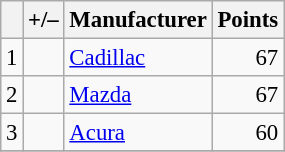<table class="wikitable" style="font-size: 95%;">
<tr>
<th scope="col"></th>
<th scope="col">+/–</th>
<th scope="col">Manufacturer</th>
<th scope="col">Points</th>
</tr>
<tr>
<td align=center>1</td>
<td align="left"></td>
<td> <a href='#'>Cadillac</a></td>
<td align=right>67</td>
</tr>
<tr>
<td align=center>2</td>
<td align="left"></td>
<td> <a href='#'>Mazda</a></td>
<td align=right>67</td>
</tr>
<tr>
<td align=center>3</td>
<td align="left"></td>
<td> <a href='#'>Acura</a></td>
<td align=right>60</td>
</tr>
<tr>
</tr>
</table>
